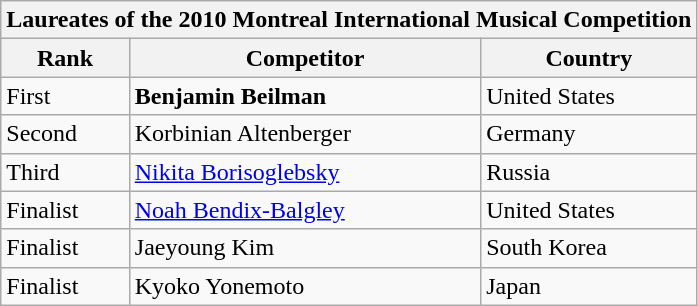<table class="wikitable">
<tr>
<th colspan="3">Laureates of the 2010 Montreal International Musical Competition</th>
</tr>
<tr>
<th>Rank</th>
<th>Competitor</th>
<th>Country</th>
</tr>
<tr>
<td>First</td>
<td><strong>Benjamin Beilman</strong></td>
<td> United States</td>
</tr>
<tr>
<td>Second</td>
<td>Korbinian Altenberger</td>
<td> Germany</td>
</tr>
<tr>
<td>Third</td>
<td><a href='#'>Nikita Borisoglebsky</a></td>
<td> Russia</td>
</tr>
<tr>
<td>Finalist</td>
<td><a href='#'>Noah Bendix-Balgley</a></td>
<td> United States</td>
</tr>
<tr>
<td>Finalist</td>
<td>Jaeyoung Kim</td>
<td> South Korea</td>
</tr>
<tr>
<td>Finalist</td>
<td>Kyoko Yonemoto</td>
<td> Japan</td>
</tr>
</table>
